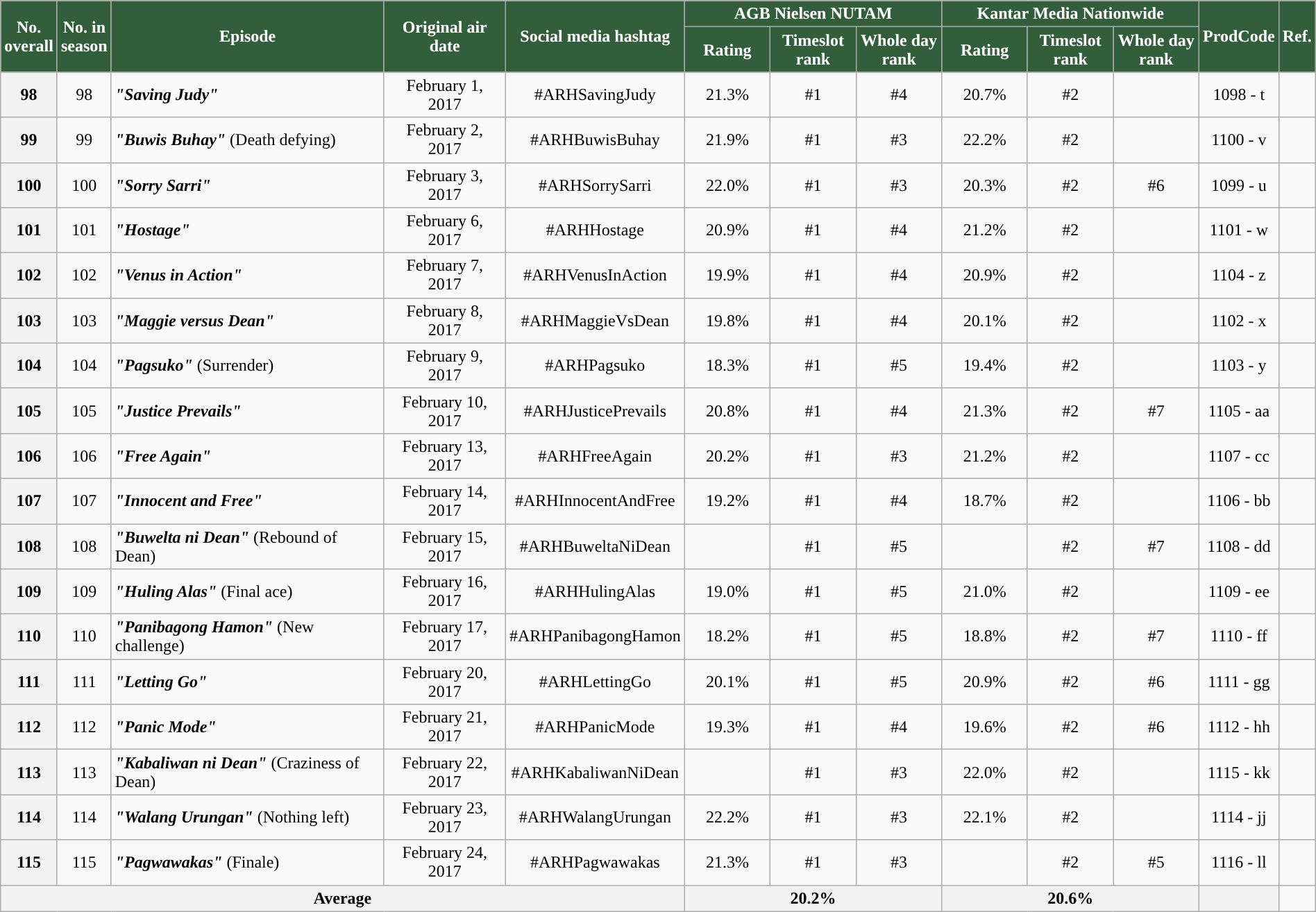<table class="wikitable" style="text-align:center; font-size:100%; line-height:18px;"  width="100%">
<tr>
<th style="background-color:#335E3B; color:#ffffff;" rowspan="2">No.<br>overall</th>
<th style="background-color:#335E3B; color:#ffffff;" rowspan="2">No. in<br>season</th>
<th style="background-color:#335E3B; color:#ffffff;" rowspan="2">Episode</th>
<th style="background: #335E3B; color:white" rowspan="2">Original air date</th>
<th style="background:#335E3B; color:white" rowspan="2">Social media hashtag</th>
<th style="background-color:#335E3B; color:#ffffff;" colspan="3">AGB Nielsen NUTAM</th>
<th style="background-color:#335E3B; color:#ffffff;" colspan="3">Kantar Media Nationwide</th>
<th style="background-color:#335E3B; color:#ffffff;" rowspan="2">ProdCode</th>
<th style="background-color:#335E3B; color:#ffffff;" rowspan="2">Ref.</th>
</tr>
<tr>
<th style="background-color:#335E3B; width:75px; color:#ffffff;">Rating</th>
<th style="background-color:#335E3B; width:75px; color:#ffffff;">Timeslot<br>rank</th>
<th style="background-color:#335E3B; width:75px; color:#ffffff;">Whole day<br>rank</th>
<th style="background-color:#335E3B; width:75px; color:#ffffff;">Rating</th>
<th style="background-color:#335E3B; width:75px; color:#ffffff;">Timeslot<br>rank</th>
<th style="background-color:#335E3B; width:75px; color:#ffffff;">Whole day<br>rank</th>
</tr>
<tr>
<th>98</th>
<td>98</td>
<td style="text-align: left;"><strong><em>"Saving Judy"</em></strong></td>
<td>February 1, 2017</td>
<td>#ARHSavingJudy</td>
<td>21.3%</td>
<td>#1</td>
<td>#4</td>
<td>20.7%</td>
<td>#2</td>
<td></td>
<td>1098 - t</td>
<td></td>
</tr>
<tr>
<th>99</th>
<td>99</td>
<td style="text-align: left;"><strong><em>"Buwis Buhay"</em></strong> (Death defying)</td>
<td>February 2, 2017</td>
<td>#ARHBuwisBuhay</td>
<td>21.9%</td>
<td>#1</td>
<td>#3</td>
<td>22.2%</td>
<td>#2</td>
<td></td>
<td>1100 - v</td>
<td></td>
</tr>
<tr>
<th>100</th>
<td>100</td>
<td style="text-align: left;"><strong><em>"Sorry Sarri"</em></strong></td>
<td>February 3, 2017</td>
<td>#ARHSorrySarri</td>
<td>22.0%</td>
<td>#1</td>
<td>#3</td>
<td>20.3%</td>
<td>#2</td>
<td>#6</td>
<td>1099 - u</td>
<td></td>
</tr>
<tr>
<th>101</th>
<td>101</td>
<td style="text-align: left;"><strong><em>"Hostage"</em></strong></td>
<td>February 6, 2017</td>
<td>#ARHHostage</td>
<td>20.9%</td>
<td>#1</td>
<td>#4</td>
<td>21.2%</td>
<td>#2</td>
<td></td>
<td>1101 - w</td>
<td></td>
</tr>
<tr>
<th>102</th>
<td>102</td>
<td style="text-align: left;"><strong><em>"Venus in Action"</em></strong></td>
<td>February 7, 2017</td>
<td>#ARHVenusInAction</td>
<td>19.9%</td>
<td>#1</td>
<td>#4</td>
<td>20.9%</td>
<td>#2</td>
<td></td>
<td>1104 - z</td>
<td></td>
</tr>
<tr>
<th>103</th>
<td>103</td>
<td style="text-align: left;"><strong><em>"Maggie versus Dean"</em></strong></td>
<td>February 8, 2017</td>
<td>#ARHMaggieVsDean</td>
<td>19.8%</td>
<td>#1</td>
<td>#4</td>
<td>20.1%</td>
<td>#2</td>
<td></td>
<td>1102 - x</td>
<td></td>
</tr>
<tr>
<th>104</th>
<td>104</td>
<td style="text-align: left;"><strong><em>"Pagsuko"</em></strong> (Surrender)</td>
<td>February 9, 2017</td>
<td>#ARHPagsuko</td>
<td>18.3%</td>
<td>#1</td>
<td>#5</td>
<td>19.4%</td>
<td>#2</td>
<td></td>
<td>1103 - y</td>
<td></td>
</tr>
<tr>
<th>105</th>
<td>105</td>
<td style="text-align: left;"><strong><em>"Justice Prevails"</em></strong></td>
<td>February 10, 2017</td>
<td>#ARHJusticePrevails</td>
<td>20.8%</td>
<td>#1</td>
<td>#4</td>
<td>21.3%</td>
<td>#2</td>
<td>#7</td>
<td>1105 - aa</td>
<td></td>
</tr>
<tr>
<th>106</th>
<td>106</td>
<td style="text-align: left;"><strong><em>"Free Again"</em></strong></td>
<td>February 13, 2017</td>
<td>#ARHFreeAgain</td>
<td>20.2%</td>
<td>#1</td>
<td>#3</td>
<td>21.2%</td>
<td>#2</td>
<td></td>
<td>1107 - cc</td>
<td></td>
</tr>
<tr>
<th>107</th>
<td>107</td>
<td style="text-align: left;"><strong><em>"Innocent and Free"</em></strong></td>
<td>February 14, 2017</td>
<td>#ARHInnocentAndFree</td>
<td>19.2%</td>
<td>#1</td>
<td>#4</td>
<td>18.7%</td>
<td>#2</td>
<td></td>
<td>1106 - bb</td>
<td></td>
</tr>
<tr>
<th>108</th>
<td>108</td>
<td style="text-align: left;"><strong><em>"Buwelta ni Dean"</em></strong> (Rebound of Dean)</td>
<td>February 15, 2017</td>
<td>#ARHBuweltaNiDean</td>
<td></td>
<td>#1</td>
<td>#5</td>
<td></td>
<td>#2</td>
<td>#7</td>
<td>1108 - dd</td>
<td></td>
</tr>
<tr>
<th>109</th>
<td>109</td>
<td style="text-align: left;"><strong><em>"Huling Alas"</em></strong> (Final ace)</td>
<td>February 16, 2017</td>
<td>#ARHHulingAlas</td>
<td>19.0%</td>
<td>#1</td>
<td>#5</td>
<td>21.0%</td>
<td>#2</td>
<td></td>
<td>1109 - ee</td>
<td></td>
</tr>
<tr>
<th>110</th>
<td>110</td>
<td style="text-align: left;"><strong><em>"Panibagong Hamon"</em></strong> (New challenge)</td>
<td>February 17, 2017</td>
<td>#ARHPanibagongHamon</td>
<td>18.2%</td>
<td>#1</td>
<td>#5</td>
<td>18.8%</td>
<td>#2</td>
<td>#7</td>
<td>1110 - ff</td>
<td></td>
</tr>
<tr>
<th>111</th>
<td>111</td>
<td style="text-align: left;"><strong><em>"Letting Go"</em></strong></td>
<td>February 20, 2017</td>
<td>#ARHLettingGo</td>
<td>20.1%</td>
<td>#1</td>
<td>#5</td>
<td>20.9%</td>
<td>#2</td>
<td>#6</td>
<td>1111 - gg</td>
<td></td>
</tr>
<tr>
<th>112</th>
<td>112</td>
<td style="text-align: left;"><strong><em>"Panic Mode"</em></strong></td>
<td>February 21, 2017</td>
<td>#ARHPanicMode</td>
<td>19.3%</td>
<td>#1</td>
<td>#4</td>
<td>19.6%</td>
<td>#2</td>
<td>#6</td>
<td>1112 - hh</td>
<td></td>
</tr>
<tr>
<th>113</th>
<td>113</td>
<td style="text-align: left;"><strong><em>"Kabaliwan ni Dean"</em></strong> (Craziness of Dean)</td>
<td>February 22, 2017</td>
<td>#ARHKabaliwanNiDean</td>
<td></td>
<td>#1</td>
<td>#3</td>
<td>22.0%</td>
<td>#2</td>
<td></td>
<td>1115 - kk</td>
<td></td>
</tr>
<tr>
<th>114</th>
<td>114</td>
<td style="text-align: left;"><strong><em>"Walang Urungan"</em></strong> (Nothing left)</td>
<td>February 23, 2017</td>
<td>#ARHWalangUrungan</td>
<td>22.2%</td>
<td>#1</td>
<td>#3</td>
<td>22.1%</td>
<td>#2</td>
<td></td>
<td>1114 - jj</td>
<td></td>
</tr>
<tr>
<th>115</th>
<td>115</td>
<td style="text-align: left;"><strong><em>"Pagwawakas"</em></strong> (Finale)</td>
<td>February 24, 2017</td>
<td>#ARHPagwawakas</td>
<td>21.3%</td>
<td>#1</td>
<td>#3</td>
<td></td>
<td>#2</td>
<td>#5</td>
<td>1116 - ll</td>
<td></td>
</tr>
<tr>
<th colspan="5">Average</th>
<th colspan="3">20.2%</th>
<th colspan="3">20.6%</th>
<th></th>
</tr>
</table>
